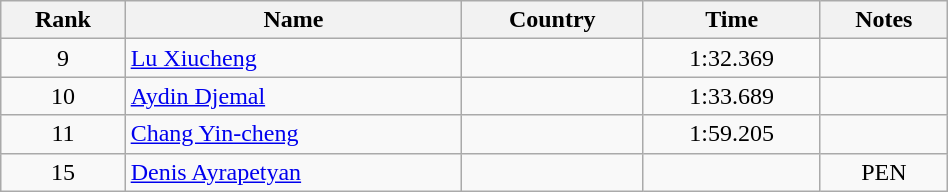<table class="wikitable sortable" style="text-align:center" width=50%>
<tr>
<th>Rank</th>
<th>Name</th>
<th>Country</th>
<th>Time</th>
<th>Notes</th>
</tr>
<tr>
<td>9</td>
<td align=left><a href='#'>Lu Xiucheng</a></td>
<td align=left></td>
<td>1:32.369</td>
<td></td>
</tr>
<tr>
<td>10</td>
<td align=left><a href='#'>Aydin Djemal</a></td>
<td align=left></td>
<td>1:33.689</td>
<td></td>
</tr>
<tr>
<td>11</td>
<td align=left><a href='#'>Chang Yin-cheng</a></td>
<td align=left></td>
<td>1:59.205</td>
<td></td>
</tr>
<tr>
<td>15</td>
<td align=left><a href='#'>Denis Ayrapetyan</a></td>
<td align=left></td>
<td></td>
<td>PEN</td>
</tr>
</table>
